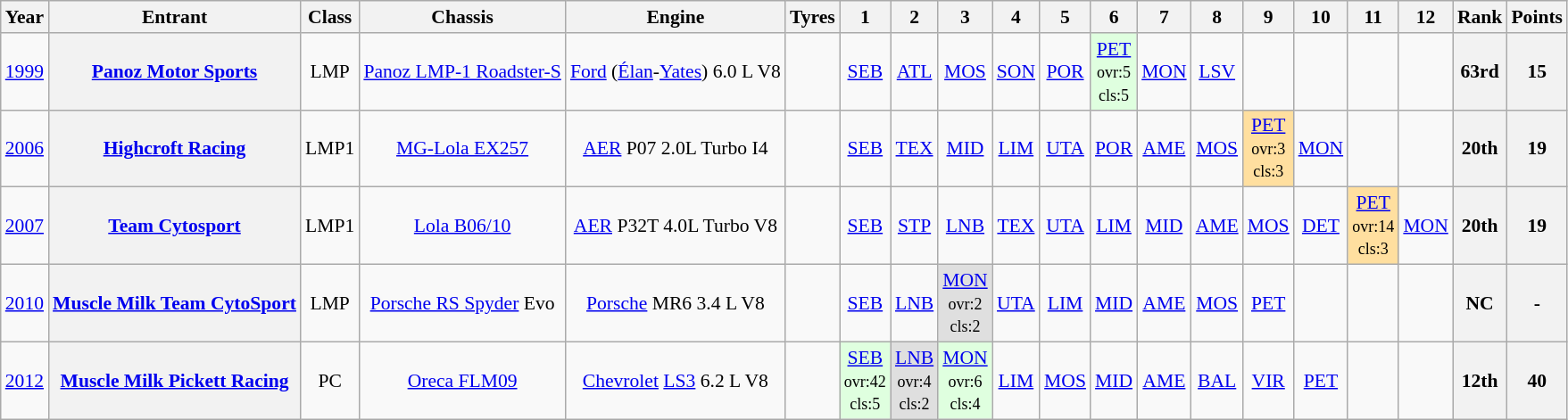<table class="wikitable" style="text-align:center; font-size:90%">
<tr>
<th>Year</th>
<th>Entrant</th>
<th>Class</th>
<th>Chassis</th>
<th>Engine</th>
<th>Tyres</th>
<th>1</th>
<th>2</th>
<th>3</th>
<th>4</th>
<th>5</th>
<th>6</th>
<th>7</th>
<th>8</th>
<th>9</th>
<th>10</th>
<th>11</th>
<th>12</th>
<th>Rank</th>
<th>Points</th>
</tr>
<tr>
<td><a href='#'>1999</a></td>
<th><a href='#'>Panoz Motor Sports</a></th>
<td>LMP</td>
<td><a href='#'>Panoz LMP-1 Roadster-S</a></td>
<td><a href='#'>Ford</a> (<a href='#'>Élan</a>-<a href='#'>Yates</a>) 6.0 L V8</td>
<td></td>
<td><a href='#'>SEB</a></td>
<td><a href='#'>ATL</a></td>
<td><a href='#'>MOS</a></td>
<td><a href='#'>SON</a></td>
<td><a href='#'>POR</a></td>
<td style="background:#DFFFDF;"><a href='#'>PET</a><br><small>ovr:5<br>cls:5</small></td>
<td><a href='#'>MON</a></td>
<td><a href='#'>LSV</a></td>
<td></td>
<td></td>
<td></td>
<td></td>
<th>63rd</th>
<th>15</th>
</tr>
<tr>
<td><a href='#'>2006</a></td>
<th><a href='#'>Highcroft Racing</a></th>
<td>LMP1</td>
<td><a href='#'>MG-Lola EX257</a></td>
<td><a href='#'>AER</a> P07 2.0L Turbo I4</td>
<td></td>
<td><a href='#'>SEB</a></td>
<td><a href='#'>TEX</a></td>
<td><a href='#'>MID</a></td>
<td><a href='#'>LIM</a></td>
<td><a href='#'>UTA</a></td>
<td><a href='#'>POR</a></td>
<td><a href='#'>AME</a></td>
<td><a href='#'>MOS</a></td>
<td style="background:#FFDF9F;"><a href='#'>PET</a><br><small>ovr:3<br>cls:3</small></td>
<td><a href='#'>MON</a></td>
<td></td>
<td></td>
<th>20th</th>
<th>19</th>
</tr>
<tr>
<td><a href='#'>2007</a></td>
<th><a href='#'>Team Cytosport</a></th>
<td>LMP1</td>
<td><a href='#'>Lola B06/10</a></td>
<td><a href='#'>AER</a> P32T 4.0L Turbo V8</td>
<td></td>
<td><a href='#'>SEB</a></td>
<td><a href='#'>STP</a></td>
<td><a href='#'>LNB</a></td>
<td><a href='#'>TEX</a></td>
<td><a href='#'>UTA</a></td>
<td><a href='#'>LIM</a></td>
<td><a href='#'>MID</a></td>
<td><a href='#'>AME</a></td>
<td><a href='#'>MOS</a></td>
<td><a href='#'>DET</a></td>
<td style="background:#FFDF9F;"><a href='#'>PET</a><br><small>ovr:14<br>cls:3</small></td>
<td><a href='#'>MON</a></td>
<th>20th</th>
<th>19</th>
</tr>
<tr>
<td><a href='#'>2010</a></td>
<th><a href='#'>Muscle Milk Team CytoSport</a></th>
<td>LMP</td>
<td><a href='#'>Porsche RS Spyder</a> Evo</td>
<td><a href='#'>Porsche</a> MR6 3.4 L V8</td>
<td></td>
<td><a href='#'>SEB</a></td>
<td><a href='#'>LNB</a></td>
<td style="background:#DFDFDF;"><a href='#'>MON</a><br><small>ovr:2<br>cls:2</small></td>
<td><a href='#'>UTA</a></td>
<td><a href='#'>LIM</a></td>
<td><a href='#'>MID</a></td>
<td><a href='#'>AME</a></td>
<td><a href='#'>MOS</a></td>
<td><a href='#'>PET</a></td>
<td></td>
<td></td>
<td></td>
<th>NC</th>
<th>-</th>
</tr>
<tr>
<td><a href='#'>2012</a></td>
<th><a href='#'>Muscle Milk Pickett Racing</a></th>
<td>PC</td>
<td><a href='#'>Oreca FLM09</a></td>
<td><a href='#'>Chevrolet</a> <a href='#'>LS3</a> 6.2 L V8</td>
<td></td>
<td style="background:#DFFFDF;"><a href='#'>SEB</a><br><small>ovr:42<br>cls:5</small></td>
<td style="background:#DFDFDF;"><a href='#'>LNB</a><br><small>ovr:4<br>cls:2</small></td>
<td style="background:#DFFFDF;"><a href='#'>MON</a><br><small>ovr:6<br>cls:4</small></td>
<td><a href='#'>LIM</a></td>
<td><a href='#'>MOS</a></td>
<td><a href='#'>MID</a></td>
<td><a href='#'>AME</a></td>
<td><a href='#'>BAL</a></td>
<td><a href='#'>VIR</a></td>
<td><a href='#'>PET</a></td>
<td></td>
<td></td>
<th>12th</th>
<th>40</th>
</tr>
</table>
